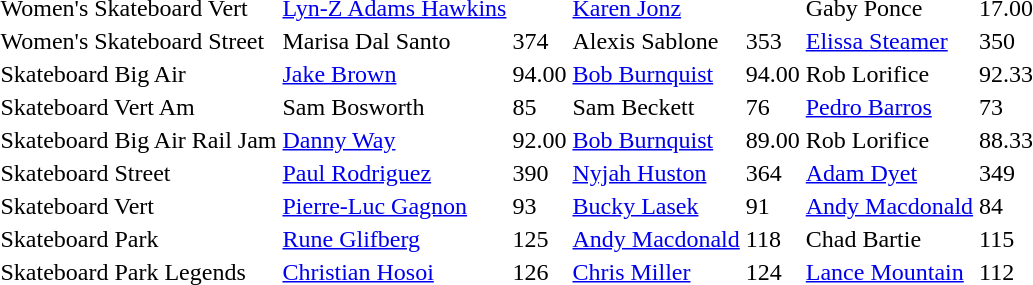<table>
<tr>
<td>Women's Skateboard Vert</td>
<td><a href='#'>Lyn-Z Adams Hawkins</a></td>
<td></td>
<td><a href='#'>Karen Jonz</a></td>
<td></td>
<td>Gaby Ponce</td>
<td>17.00</td>
</tr>
<tr>
<td>Women's Skateboard Street</td>
<td>Marisa Dal Santo</td>
<td>374</td>
<td>Alexis Sablone</td>
<td>353</td>
<td><a href='#'>Elissa Steamer</a></td>
<td>350</td>
</tr>
<tr>
<td>Skateboard Big Air</td>
<td><a href='#'>Jake Brown</a></td>
<td>94.00</td>
<td><a href='#'>Bob Burnquist</a></td>
<td>94.00</td>
<td>Rob Lorifice</td>
<td>92.33</td>
</tr>
<tr>
<td>Skateboard Vert Am</td>
<td>Sam Bosworth</td>
<td>85</td>
<td>Sam Beckett</td>
<td>76</td>
<td><a href='#'>Pedro Barros</a></td>
<td>73</td>
</tr>
<tr>
<td>Skateboard Big Air Rail Jam</td>
<td><a href='#'>Danny Way</a></td>
<td>92.00</td>
<td><a href='#'>Bob Burnquist</a></td>
<td>89.00</td>
<td>Rob Lorifice</td>
<td>88.33</td>
</tr>
<tr>
<td>Skateboard Street</td>
<td><a href='#'>Paul Rodriguez</a></td>
<td>390</td>
<td><a href='#'>Nyjah Huston</a></td>
<td>364</td>
<td><a href='#'>Adam Dyet</a></td>
<td>349</td>
</tr>
<tr>
<td>Skateboard Vert</td>
<td><a href='#'>Pierre-Luc Gagnon</a></td>
<td>93</td>
<td><a href='#'>Bucky Lasek</a></td>
<td>91</td>
<td><a href='#'>Andy Macdonald</a></td>
<td>84</td>
</tr>
<tr>
<td>Skateboard Park</td>
<td><a href='#'>Rune Glifberg</a></td>
<td>125</td>
<td><a href='#'>Andy Macdonald</a></td>
<td>118</td>
<td>Chad Bartie</td>
<td>115</td>
</tr>
<tr>
<td>Skateboard Park Legends</td>
<td><a href='#'>Christian Hosoi</a></td>
<td>126</td>
<td><a href='#'>Chris Miller</a></td>
<td>124</td>
<td><a href='#'>Lance Mountain</a></td>
<td>112</td>
</tr>
</table>
